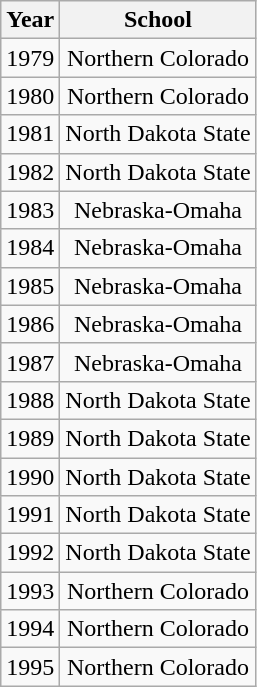<table class="wikitable" style="text-align:center">
<tr>
<th>Year</th>
<th>School</th>
</tr>
<tr>
<td>1979</td>
<td>Northern Colorado</td>
</tr>
<tr>
<td>1980</td>
<td>Northern Colorado</td>
</tr>
<tr>
<td>1981</td>
<td>North Dakota State</td>
</tr>
<tr>
<td>1982</td>
<td>North Dakota State</td>
</tr>
<tr>
<td>1983</td>
<td>Nebraska-Omaha</td>
</tr>
<tr>
<td>1984</td>
<td>Nebraska-Omaha</td>
</tr>
<tr>
<td>1985</td>
<td>Nebraska-Omaha</td>
</tr>
<tr>
<td>1986</td>
<td>Nebraska-Omaha</td>
</tr>
<tr>
<td>1987</td>
<td>Nebraska-Omaha</td>
</tr>
<tr>
<td>1988</td>
<td>North Dakota State</td>
</tr>
<tr>
<td>1989</td>
<td>North Dakota State</td>
</tr>
<tr>
<td>1990</td>
<td>North Dakota State</td>
</tr>
<tr>
<td>1991</td>
<td>North Dakota State</td>
</tr>
<tr>
<td>1992</td>
<td>North Dakota State</td>
</tr>
<tr>
<td>1993</td>
<td>Northern Colorado</td>
</tr>
<tr>
<td>1994</td>
<td>Northern Colorado</td>
</tr>
<tr>
<td>1995</td>
<td>Northern Colorado</td>
</tr>
</table>
